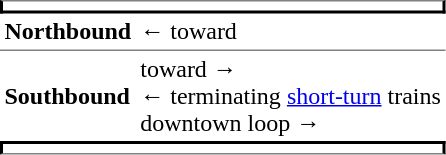<table table border=0 cellspacing=0 cellpadding=3>
<tr>
<td style="border-bottom:solid 2px black;border-right:solid 2px black;border-left:solid 2px black;border-top:solid 1px gray;text-align:center;" colspan=2></td>
</tr>
<tr>
<td style="border-bottom:solid 1px gray;"><strong>Northbound </strong></td>
<td style="border-bottom:solid 1px gray;">← <strong></strong> toward  </td>
</tr>
<tr>
<td><strong>Southbound</strong></td>
<td> <strong></strong> toward   →<br>← <strong></strong> terminating <a href='#'>short-turn</a> trains<br> <strong></strong> downtown loop  →</td>
</tr>
<tr>
<td style="border-top:solid 2px black;border-right:solid 2px black;border-left:solid 2px black;border-bottom:solid 1px gray;text-align:center;" colspan=2></td>
</tr>
</table>
